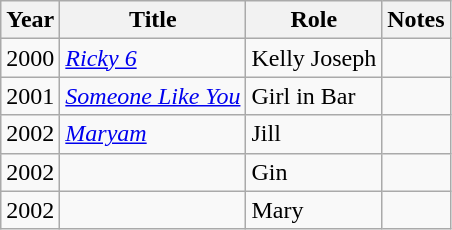<table class="wikitable sortable">
<tr>
<th>Year</th>
<th>Title</th>
<th>Role</th>
<th class="unsortable">Notes</th>
</tr>
<tr>
<td>2000</td>
<td><em><a href='#'>Ricky 6</a></em></td>
<td>Kelly Joseph</td>
<td></td>
</tr>
<tr>
<td>2001</td>
<td><em><a href='#'>Someone Like You</a></em></td>
<td>Girl in Bar</td>
<td></td>
</tr>
<tr>
<td>2002</td>
<td><em><a href='#'>Maryam</a></em></td>
<td>Jill</td>
<td></td>
</tr>
<tr>
<td>2002</td>
<td><em></em></td>
<td>Gin</td>
<td></td>
</tr>
<tr>
<td>2002</td>
<td><em></em></td>
<td>Mary</td>
<td></td>
</tr>
</table>
